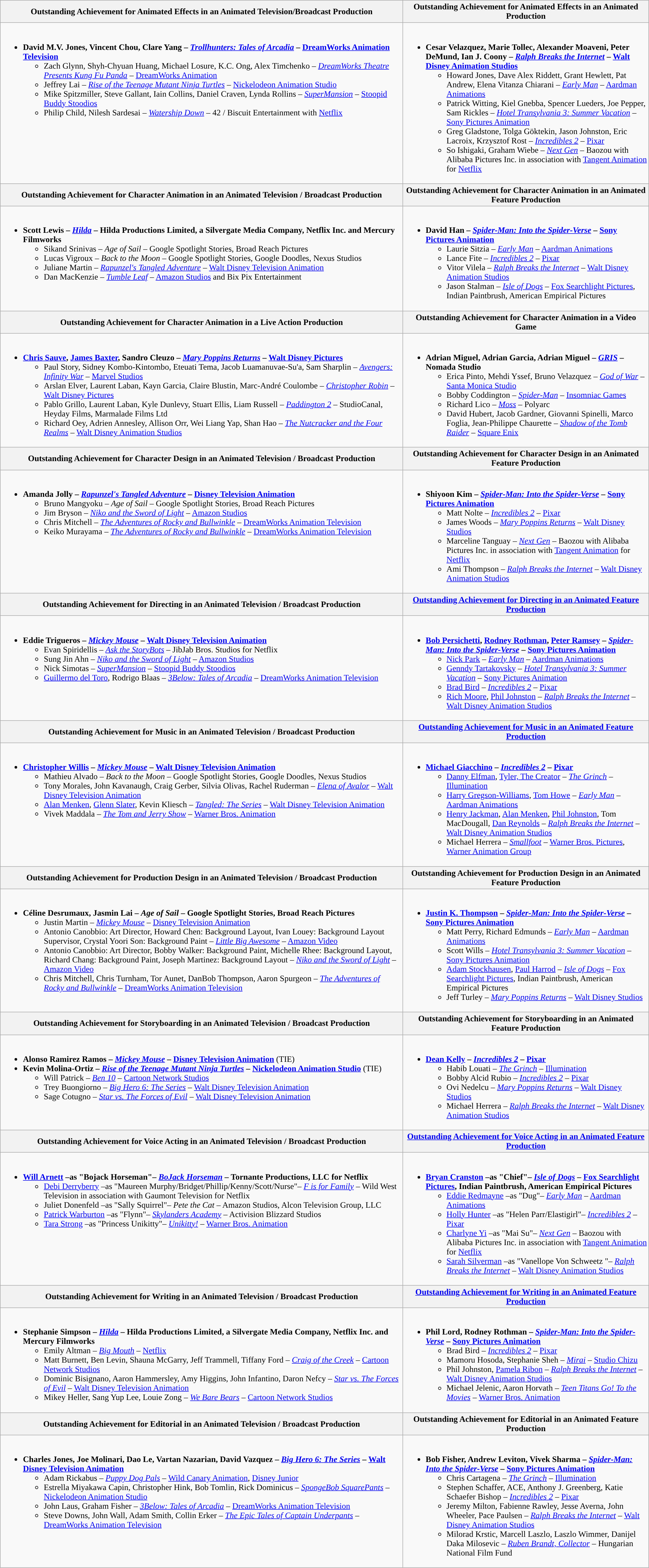<table class=wikitable style="width=100%">
<tr>
<th style="width=50%">Outstanding Achievement for Animated Effects in an Animated Television/Broadcast Production</th>
<th style="width=50%">Outstanding Achievement for Animated Effects in an Animated Production</th>
</tr>
<tr>
<td valign="top"><br><ul><li><strong>David M.V. Jones, Vincent Chou, Clare Yang – <em><a href='#'>Trollhunters: Tales of Arcadia</a></em> – <a href='#'>DreamWorks Animation Television</a></strong><ul><li>Zach Glynn, Shyh-Chyuan Huang, Michael Losure, K.C. Ong, Alex Timchenko – <em><a href='#'>DreamWorks Theatre Presents Kung Fu Panda</a></em> – <a href='#'>DreamWorks Animation</a></li><li>Jeffrey Lai – <em><a href='#'>Rise of the Teenage Mutant Ninja Turtles</a></em> – <a href='#'>Nickelodeon Animation Studio</a></li><li>Mike Spitzmiller, Steve Gallant, Iain Collins, Daniel Craven, Lynda Rollins – <em><a href='#'>SuperMansion</a></em> – <a href='#'>Stoopid Buddy Stoodios</a></li><li>Philip Child, Nilesh Sardesai – <em><a href='#'>Watership Down</a></em> – 42 / Biscuit Entertainment with <a href='#'>Netflix</a></li></ul></li></ul></td>
<td valign="top"><br><ul><li><strong>Cesar Velazquez, Marie Tollec, Alexander Moaveni, Peter DeMund, Ian J. Coony – <em><a href='#'>Ralph Breaks the Internet</a></em> – <a href='#'>Walt Disney Animation Studios</a></strong><ul><li>Howard Jones, Dave Alex Riddett, Grant Hewlett, Pat Andrew, Elena Vitanza Chiarani – <em><a href='#'>Early Man</a></em> – <a href='#'>Aardman Animations</a></li><li>Patrick Witting, Kiel Gnebba, Spencer Lueders, Joe Pepper, Sam Rickles – <em><a href='#'>Hotel Transylvania 3: Summer Vacation</a></em> – <a href='#'>Sony Pictures Animation</a></li><li>Greg Gladstone, Tolga Göktekin, Jason Johnston, Eric Lacroix, Krzysztof Rost – <em><a href='#'>Incredibles 2</a></em> – <a href='#'>Pixar</a></li><li>So Ishigaki, Graham Wiebe – <em><a href='#'>Next Gen</a></em> – Baozou with Alibaba Pictures Inc. in association with <a href='#'>Tangent Animation</a> for <a href='#'>Netflix</a></li></ul></li></ul></td>
</tr>
<tr>
<th style="width=50%">Outstanding Achievement for Character Animation in an Animated Television / Broadcast Production</th>
<th style="width=50%">Outstanding Achievement for Character Animation in an Animated Feature Production</th>
</tr>
<tr>
<td valign="top"><br><ul><li><strong>Scott Lewis – <em><a href='#'>Hilda</a></em> – Hilda Productions Limited, a Silvergate Media Company, Netflix Inc. and Mercury Filmworks</strong><ul><li>Sikand Srinivas – <em>Age of Sail</em> – Google Spotlight Stories, Broad Reach Pictures</li><li>Lucas Vigroux – <em>Back to the Moon</em> – Google Spotlight Stories, Google Doodles, Nexus Studios</li><li>Juliane Martin – <em><a href='#'>Rapunzel's Tangled Adventure</a></em> – <a href='#'>Walt Disney Television Animation</a></li><li>Dan MacKenzie – <em><a href='#'>Tumble Leaf</a></em> – <a href='#'>Amazon Studios</a> and Bix Pix Entertainment</li></ul></li></ul></td>
<td valign="top"><br><ul><li><strong>David Han – <em><a href='#'>Spider-Man: Into the Spider-Verse</a></em> – <a href='#'>Sony Pictures Animation</a></strong><ul><li>Laurie Sitzia – <em><a href='#'>Early Man</a></em> – <a href='#'>Aardman Animations</a></li><li>Lance Fite – <em><a href='#'>Incredibles 2</a></em> – <a href='#'>Pixar</a></li><li>Vitor Vilela – <em><a href='#'>Ralph Breaks the Internet</a></em> – <a href='#'>Walt Disney Animation Studios</a></li><li>Jason Stalman – <em><a href='#'>Isle of Dogs</a></em> – <a href='#'>Fox Searchlight Pictures</a>, Indian Paintbrush, American Empirical Pictures</li></ul></li></ul></td>
</tr>
<tr>
<th style="width=50%">Outstanding Achievement for Character Animation in a Live Action Production</th>
<th style="width=50%">Outstanding Achievement for Character Animation in a Video Game</th>
</tr>
<tr>
<td valign="top"><br><ul><li><strong><a href='#'>Chris Sauve</a>, <a href='#'>James Baxter</a>, Sandro Cleuzo – <em><a href='#'>Mary Poppins Returns</a></em> – <a href='#'>Walt Disney Pictures</a></strong><ul><li>Paul Story, Sidney Kombo-Kintombo, Eteuati Tema, Jacob Luamanuvae-Su'a, Sam Sharplin – <em><a href='#'>Avengers: Infinity War</a></em> – <a href='#'>Marvel Studios</a></li><li>Arslan Elver, Laurent Laban, Kayn Garcia, Claire Blustin, Marc-André Coulombe – <em><a href='#'>Christopher Robin</a></em> – <a href='#'>Walt Disney Pictures</a></li><li>Pablo Grillo, Laurent Laban, Kyle Dunlevy, Stuart Ellis, Liam Russell – <em><a href='#'>Paddington 2</a></em> – StudioCanal, Heyday Films, Marmalade Films Ltd</li><li>Richard Oey, Adrien Annesley, Allison Orr, Wei Liang Yap, Shan Hao – <em><a href='#'>The Nutcracker and the Four Realms</a></em> – <a href='#'>Walt Disney Animation Studios</a></li></ul></li></ul></td>
<td valign="top"><br><ul><li><strong>Adrian Miguel, Adrian Garcia, Adrian Miguel – <em><a href='#'>GRIS</a></em> – Nomada Studio</strong><ul><li>Erica Pinto, Mehdi Yssef, Bruno Velazquez – <em><a href='#'>God of War</a></em> – <a href='#'>Santa Monica Studio</a></li><li>Bobby Coddington – <em><a href='#'>Spider-Man</a></em> – <a href='#'>Insomniac Games</a></li><li>Richard Lico – <em><a href='#'>Moss</a></em> – Polyarc</li><li>David Hubert, Jacob Gardner, Giovanni Spinelli, Marco Foglia, Jean-Philippe Chaurette – <em><a href='#'>Shadow of the Tomb Raider</a></em> – <a href='#'>Square Enix</a></li></ul></li></ul></td>
</tr>
<tr>
<th style="width=50%">Outstanding Achievement for Character Design in an Animated Television / Broadcast Production</th>
<th style="width=50%">Outstanding Achievement for Character Design in an Animated Feature Production</th>
</tr>
<tr>
<td valign="top"><br><ul><li><strong>Amanda Jolly – <em><a href='#'>Rapunzel's Tangled Adventure</a></em> – <a href='#'>Disney Television Animation</a></strong><ul><li>Bruno Mangyoku – <em>Age of Sail</em> – Google Spotlight Stories, Broad Reach Pictures</li><li>Jim Bryson – <em><a href='#'>Niko and the Sword of Light</a></em> – <a href='#'>Amazon Studios</a></li><li>Chris Mitchell – <em><a href='#'>The Adventures of Rocky and Bullwinkle</a></em> – <a href='#'>DreamWorks Animation Television</a></li><li>Keiko Murayama – <em><a href='#'>The Adventures of Rocky and Bullwinkle</a></em> – <a href='#'>DreamWorks Animation Television</a></li></ul></li></ul></td>
<td valign="top"><br><ul><li><strong>Shiyoon Kim – <em><a href='#'>Spider-Man: Into the Spider-Verse</a></em> – <a href='#'>Sony Pictures Animation</a></strong><ul><li>Matt Nolte – <em><a href='#'>Incredibles 2</a></em> – <a href='#'>Pixar</a></li><li>James Woods – <em><a href='#'>Mary Poppins Returns</a></em> – <a href='#'>Walt Disney Studios</a></li><li>Marceline Tanguay – <em><a href='#'>Next Gen</a></em> – Baozou with Alibaba Pictures Inc. in association with <a href='#'>Tangent Animation</a> for <a href='#'>Netflix</a></li><li>Ami Thompson – <em><a href='#'>Ralph Breaks the Internet</a></em> – <a href='#'>Walt Disney Animation Studios</a></li></ul></li></ul></td>
</tr>
<tr>
<th style="width=50%">Outstanding Achievement for Directing in an Animated Television / Broadcast Production</th>
<th style="width=50%"><a href='#'>Outstanding Achievement for Directing in an Animated Feature Production</a></th>
</tr>
<tr>
<td valign="top"><br><ul><li><strong>Eddie Trigueros – <em><a href='#'>Mickey Mouse</a></em> – <a href='#'>Walt Disney Television Animation</a></strong><ul><li>Evan Spiridellis – <em><a href='#'>Ask the StoryBots</a></em> – JibJab Bros. Studios for Netflix</li><li>Sung Jin Ahn – <em><a href='#'>Niko and the Sword of Light</a></em> – <a href='#'>Amazon Studios</a></li><li>Nick Simotas – <em><a href='#'>SuperMansion</a></em> – <a href='#'>Stoopid Buddy Stoodios</a></li><li><a href='#'>Guillermo del Toro</a>, Rodrigo Blaas – <em><a href='#'>3Below: Tales of Arcadia</a></em> – <a href='#'>DreamWorks Animation Television</a></li></ul></li></ul></td>
<td valign="top"><br><ul><li><strong><a href='#'>Bob Persichetti</a>, <a href='#'>Rodney Rothman</a>, <a href='#'>Peter Ramsey</a> – <em><a href='#'>Spider-Man: Into the Spider-Verse</a></em> – <a href='#'>Sony Pictures Animation</a></strong><ul><li><a href='#'>Nick Park</a> – <em><a href='#'>Early Man</a></em> – <a href='#'>Aardman Animations</a></li><li><a href='#'>Genndy Tartakovsky</a> – <em><a href='#'>Hotel Transylvania 3: Summer Vacation</a></em> – <a href='#'>Sony Pictures Animation</a></li><li><a href='#'>Brad Bird</a> – <em><a href='#'>Incredibles 2</a></em> – <a href='#'>Pixar</a></li><li><a href='#'>Rich Moore</a>, <a href='#'>Phil Johnston</a> – <em><a href='#'>Ralph Breaks the Internet</a></em> – <a href='#'>Walt Disney Animation Studios</a></li></ul></li></ul></td>
</tr>
<tr>
<th style="width=50%">Outstanding Achievement for Music in an Animated Television / Broadcast Production</th>
<th style="width=50%"><a href='#'>Outstanding Achievement for Music in an Animated Feature Production</a></th>
</tr>
<tr>
<td valign="top"><br><ul><li><strong><a href='#'>Christopher Willis</a> – <em><a href='#'>Mickey Mouse</a></em> – <a href='#'>Walt Disney Television Animation</a></strong><ul><li>Mathieu Alvado – <em>Back to the Moon</em> – Google Spotlight Stories, Google Doodles, Nexus Studios</li><li>Tony Morales, John Kavanaugh, Craig Gerber, Silvia Olivas, Rachel Ruderman – <em><a href='#'>Elena of Avalor</a></em> – <a href='#'>Walt Disney Television Animation</a></li><li><a href='#'>Alan Menken</a>, <a href='#'>Glenn Slater</a>, Kevin Kliesch – <em><a href='#'>Tangled: The Series</a></em> – <a href='#'>Walt Disney Television Animation</a></li><li>Vivek Maddala – <em><a href='#'>The Tom and Jerry Show</a></em> – <a href='#'>Warner Bros. Animation</a></li></ul></li></ul></td>
<td valign="top"><br><ul><li><strong><a href='#'>Michael Giacchino</a> – <em><a href='#'>Incredibles 2</a></em> – <a href='#'>Pixar</a></strong><ul><li><a href='#'>Danny Elfman</a>, <a href='#'>Tyler, The Creator</a> – <em><a href='#'>The Grinch</a></em> – <a href='#'>Illumination</a></li><li><a href='#'>Harry Gregson-Williams</a>, <a href='#'>Tom Howe</a> – <em><a href='#'>Early Man</a></em> – <a href='#'>Aardman Animations</a></li><li><a href='#'>Henry Jackman</a>, <a href='#'>Alan Menken</a>, <a href='#'>Phil Johnston</a>, Tom MacDougall, <a href='#'>Dan Reynolds</a> – <em><a href='#'>Ralph Breaks the Internet</a></em> – <a href='#'>Walt Disney Animation Studios</a></li><li>Michael Herrera – <em><a href='#'>Smallfoot</a></em> – <a href='#'>Warner Bros. Pictures</a>, <a href='#'>Warner Animation Group</a></li></ul></li></ul></td>
</tr>
<tr>
<th style="width=50%">Outstanding Achievement for Production Design in an Animated Television / Broadcast Production</th>
<th style="width=50%">Outstanding Achievement for Production Design in an Animated Feature Production</th>
</tr>
<tr>
<td valign="top"><br><ul><li><strong>Céline Desrumaux, Jasmin Lai – <em>Age of Sail</em> – Google Spotlight Stories, Broad Reach Pictures</strong><ul><li>Justin Martin – <em><a href='#'>Mickey Mouse</a></em> – <a href='#'>Disney Television Animation</a></li><li>Antonio Canobbio: Art Director, Howard Chen: Background Layout, Ivan Louey: Background Layout Supervisor, Crystal Yoori Son: Background Paint – <em><a href='#'>Little Big Awesome</a></em> – <a href='#'>Amazon Video</a></li><li>Antonio Canobbio: Art Director, Bobby Walker: Background Paint, Michelle Rhee: Background Layout, Richard Chang: Background Paint, Joseph Martinez: Background Layout – <em><a href='#'>Niko and the Sword of Light</a></em> – <a href='#'>Amazon Video</a></li><li>Chris Mitchell, Chris Turnham, Tor Aunet, DanBob Thompson, Aaron Spurgeon – <em><a href='#'>The Adventures of Rocky and Bullwinkle</a></em> – <a href='#'>DreamWorks Animation Television</a></li></ul></li></ul></td>
<td valign="top"><br><ul><li><strong><a href='#'>Justin K. Thompson</a> – <em><a href='#'>Spider-Man: Into the Spider-Verse</a></em> – <a href='#'>Sony Pictures Animation</a></strong><ul><li>Matt Perry, Richard Edmunds – <em><a href='#'>Early Man</a></em> – <a href='#'>Aardman Animations</a></li><li>Scott Wills – <em><a href='#'>Hotel Transylvania 3: Summer Vacation</a></em> – <a href='#'>Sony Pictures Animation</a></li><li><a href='#'>Adam Stockhausen</a>, <a href='#'>Paul Harrod</a> – <em><a href='#'>Isle of Dogs</a></em> – <a href='#'>Fox Searchlight Pictures</a>, Indian Paintbrush, American Empirical Pictures</li><li>Jeff Turley – <em><a href='#'>Mary Poppins Returns</a></em> – <a href='#'>Walt Disney Studios</a></li></ul></li></ul></td>
</tr>
<tr>
<th style="width=50%">Outstanding Achievement for Storyboarding in an Animated Television / Broadcast Production</th>
<th style="width=50%">Outstanding Achievement for Storyboarding in an Animated Feature Production</th>
</tr>
<tr>
<td valign="top"><br><ul><li><strong>Alonso Ramirez Ramos – <em><a href='#'>Mickey Mouse</a></em> – <a href='#'>Disney Television Animation</a></strong> (TIE)</li><li><strong>Kevin Molina-Ortiz – <em><a href='#'>Rise of the Teenage Mutant Ninja Turtles</a></em> – <a href='#'>Nickelodeon Animation Studio</a></strong> (TIE)<ul><li>Will Patrick – <em><a href='#'>Ben 10</a></em> – <a href='#'>Cartoon Network Studios</a></li><li>Trey Buongiorno – <em><a href='#'>Big Hero 6: The Series</a></em> – <a href='#'>Walt Disney Television Animation</a></li><li>Sage Cotugno – <em><a href='#'>Star vs. The Forces of Evil</a></em> – <a href='#'>Walt Disney Television Animation</a></li></ul></li></ul></td>
<td valign="top"><br><ul><li><strong><a href='#'>Dean Kelly</a> – <em><a href='#'>Incredibles 2</a></em> – <a href='#'>Pixar</a></strong><ul><li>Habib Louati – <em><a href='#'>The Grinch</a></em> – <a href='#'>Illumination</a></li><li>Bobby Alcid Rubio – <em><a href='#'>Incredibles 2</a></em> – <a href='#'>Pixar</a></li><li>Ovi Nedelcu – <em><a href='#'>Mary Poppins Returns</a></em> – <a href='#'>Walt Disney Studios</a></li><li>Michael Herrera – <em><a href='#'>Ralph Breaks the Internet</a></em> – <a href='#'>Walt Disney Animation Studios</a></li></ul></li></ul></td>
</tr>
<tr>
<th style="width=50%">Outstanding Achievement for Voice Acting in an Animated Television / Broadcast Production</th>
<th style="width=50%"><a href='#'>Outstanding Achievement for Voice Acting in an Animated Feature Production</a></th>
</tr>
<tr>
<td valign="top"><br><ul><li><strong><a href='#'>Will Arnett</a> –as "Bojack Horseman"– <em><a href='#'>BoJack Horseman</a></em> – Tornante Productions, LLC for Netflix</strong><ul><li><a href='#'>Debi Derryberry</a>  –as "Maureen Murphy/Bridget/Phillip/Kenny/Scott/Nurse"– <em><a href='#'>F is for Family</a></em> – Wild West Television in association with Gaumont Television for Netflix</li><li>Juliet Donenfeld –as "Sally Squirrel"– <em>Pete the Cat</em> – Amazon Studios, Alcon Television Group, LLC</li><li><a href='#'>Patrick Warburton</a> –as "Flynn"– <em><a href='#'>Skylanders Academy</a></em> – Activision Blizzard Studios</li><li><a href='#'>Tara Strong</a>  –as "Princess Unikitty"– <em><a href='#'>Unikitty!</a></em> – <a href='#'>Warner Bros. Animation</a></li></ul></li></ul></td>
<td valign="top"><br><ul><li><strong><a href='#'>Bryan Cranston</a> –as "Chief"– <em><a href='#'>Isle of Dogs</a></em> – <a href='#'>Fox Searchlight Pictures</a>, Indian Paintbrush, American Empirical Pictures</strong><ul><li><a href='#'>Eddie Redmayne</a> –as "Dug"– <em><a href='#'>Early Man</a></em> – <a href='#'>Aardman Animations</a></li><li><a href='#'>Holly Hunter</a>  –as "Helen Parr/Elastigirl"– <em><a href='#'>Incredibles 2</a></em> – <a href='#'>Pixar</a></li><li><a href='#'>Charlyne Yi</a> –as "Mai Su"– <em><a href='#'>Next Gen</a></em> – Baozou with Alibaba Pictures Inc. in association with <a href='#'>Tangent Animation</a> for <a href='#'>Netflix</a></li><li><a href='#'>Sarah Silverman</a>  –as "Vanellope Von Schweetz "– <em><a href='#'>Ralph Breaks the Internet</a></em> – <a href='#'>Walt Disney Animation Studios</a></li></ul></li></ul></td>
</tr>
<tr>
<th style="width=50%">Outstanding Achievement for Writing in an Animated Television / Broadcast Production</th>
<th style="width=50%"><a href='#'>Outstanding Achievement for Writing in an Animated Feature Production</a></th>
</tr>
<tr>
<td valign="top"><br><ul><li><strong>Stephanie Simpson – <em><a href='#'>Hilda</a></em> – Hilda Productions Limited, a Silvergate Media Company, Netflix Inc. and Mercury Filmworks</strong><ul><li>Emily Altman – <em><a href='#'>Big Mouth</a></em> – <a href='#'>Netflix</a></li><li>Matt Burnett, Ben Levin, Shauna McGarry, Jeff Trammell, Tiffany Ford – <em><a href='#'>Craig of the Creek</a></em> – <a href='#'>Cartoon Network Studios</a></li><li>Dominic Bisignano, Aaron Hammersley, Amy Higgins, John Infantino, Daron Nefcy – <em><a href='#'>Star vs. The Forces of Evil</a></em> – <a href='#'>Walt Disney Television Animation</a></li><li>Mikey Heller, Sang Yup Lee, Louie Zong – <em><a href='#'>We Bare Bears</a></em> – <a href='#'>Cartoon Network Studios</a></li></ul></li></ul></td>
<td valign="top"><br><ul><li><strong>Phil Lord, Rodney Rothman – <em><a href='#'>Spider-Man: Into the Spider-Verse</a></em> – <a href='#'>Sony Pictures Animation</a></strong><ul><li>Brad Bird – <em><a href='#'>Incredibles 2</a></em> – <a href='#'>Pixar</a></li><li>Mamoru Hosoda, Stephanie Sheh – <em><a href='#'>Mirai</a></em> – <a href='#'>Studio Chizu</a></li><li>Phil Johnston, <a href='#'>Pamela Ribon</a> – <em><a href='#'>Ralph Breaks the Internet</a></em> – <a href='#'>Walt Disney Animation Studios</a></li><li>Michael Jelenic, Aaron Horvath – <em><a href='#'>Teen Titans Go! To the Movies</a></em> – <a href='#'>Warner Bros. Animation</a></li></ul></li></ul></td>
</tr>
<tr>
<th style="width=50%">Outstanding Achievement for Editorial in an Animated Television / Broadcast Production</th>
<th style="width=50%">Outstanding Achievement for Editorial in an Animated Feature Production</th>
</tr>
<tr>
<td valign="top"><br><ul><li><strong>Charles Jones, Joe Molinari, Dao Le, Vartan Nazarian, David Vazquez – <em><a href='#'>Big Hero 6: The Series</a></em> – <a href='#'>Walt Disney Television Animation</a></strong><ul><li>Adam Rickabus – <em><a href='#'>Puppy Dog Pals</a></em> – <a href='#'>Wild Canary Animation</a>, <a href='#'>Disney Junior</a></li><li>Estrella Miyakawa Capin, Christopher Hink, Bob Tomlin, Rick Dominicus – <em><a href='#'>SpongeBob SquarePants</a></em> – <a href='#'>Nickelodeon Animation Studio</a></li><li>John Laus, Graham Fisher – <em><a href='#'>3Below: Tales of Arcadia</a></em> – <a href='#'>DreamWorks Animation Television</a></li><li>Steve Downs, John Wall, Adam Smith, Collin Erker – <em><a href='#'>The Epic Tales of Captain Underpants</a></em> – <a href='#'>DreamWorks Animation Television</a></li></ul></li></ul></td>
<td valign="top"><br><ul><li><strong>Bob Fisher, Andrew Leviton, Vivek Sharma – <em><a href='#'>Spider-Man: Into the Spider-Verse</a></em> – <a href='#'>Sony Pictures Animation</a></strong><ul><li>Chris Cartagena – <em><a href='#'>The Grinch</a></em> – <a href='#'>Illumination</a></li><li>Stephen Schaffer, ACE, Anthony J. Greenberg, Katie Schaefer Bishop – <em><a href='#'>Incredibles 2</a></em> – <a href='#'>Pixar</a></li><li>Jeremy Milton, Fabienne Rawley, Jesse Averna, John Wheeler, Pace Paulsen – <em><a href='#'>Ralph Breaks the Internet</a></em> – <a href='#'>Walt Disney Animation Studios</a></li><li>Milorad Krstic, Marcell Laszlo, Laszlo Wimmer, Danijel Daka Milosevic – <em><a href='#'>Ruben Brandt, Collector</a></em> – Hungarian National Film Fund</li></ul></li></ul></td>
</tr>
</table>
